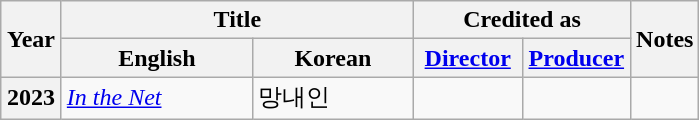<table class="wikitable sortable plainrowheaders">
<tr>
<th rowspan="2" style="width:33px;">Year</th>
<th colspan="2">Title</th>
<th colspan="2">Credited as</th>
<th rowspan="2" class="unsortable">Notes</th>
</tr>
<tr>
<th width="120">English</th>
<th width="100">Korean</th>
<th width="65" class="unsortable"><a href='#'>Director</a></th>
<th width="65" class="unsortable"><a href='#'>Producer</a></th>
</tr>
<tr>
<th scope="row">2023</th>
<td><em><a href='#'>In the Net</a></em></td>
<td>망내인</td>
<td></td>
<td></td>
<td></td>
</tr>
</table>
